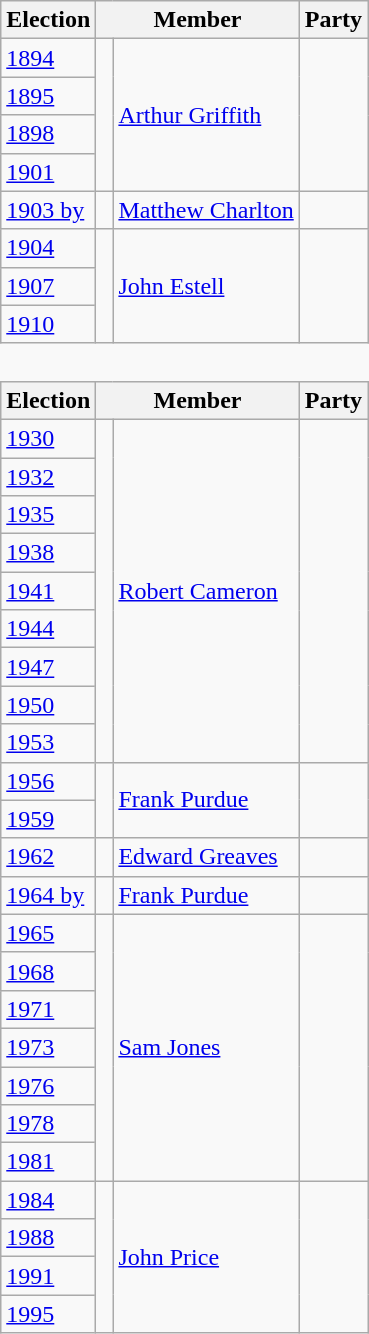<table class="wikitable" style='border-style: none none none none;'>
<tr>
<th>Election</th>
<th colspan="2">Member</th>
<th>Party</th>
</tr>
<tr>
<td><a href='#'>1894</a></td>
<td rowspan="4" > </td>
<td rowspan="4"><a href='#'>Arthur Griffith</a></td>
<td rowspan="4"></td>
</tr>
<tr style="background: #f9f9f9">
<td><a href='#'>1895</a></td>
</tr>
<tr style="background: #f9f9f9">
<td><a href='#'>1898</a></td>
</tr>
<tr style="background: #f9f9f9">
<td><a href='#'>1901</a></td>
</tr>
<tr style="background: #f9f9f9">
<td><a href='#'>1903 by</a></td>
<td> </td>
<td><a href='#'>Matthew Charlton</a></td>
<td></td>
</tr>
<tr style="background: #f9f9f9">
<td><a href='#'>1904</a></td>
<td rowspan="3" > </td>
<td rowspan="3"><a href='#'>John Estell</a></td>
<td rowspan="3"></td>
</tr>
<tr style="background: #f9f9f9">
<td><a href='#'>1907</a></td>
</tr>
<tr style="background: #f9f9f9">
<td><a href='#'>1910</a></td>
</tr>
<tr>
<td colspan="4" style='border-style: none none none none;'> </td>
</tr>
<tr>
<th>Election</th>
<th colspan="2">Member</th>
<th>Party</th>
</tr>
<tr style="background: #f9f9f9">
<td><a href='#'>1930</a></td>
<td rowspan="9" > </td>
<td rowspan="9"><a href='#'>Robert Cameron</a></td>
<td rowspan="9"></td>
</tr>
<tr style="background: #f9f9f9">
<td><a href='#'>1932</a></td>
</tr>
<tr style="background: #f9f9f9">
<td><a href='#'>1935</a></td>
</tr>
<tr style="background: #f9f9f9">
<td><a href='#'>1938</a></td>
</tr>
<tr style="background: #f9f9f9">
<td><a href='#'>1941</a></td>
</tr>
<tr style="background: #f9f9f9">
<td><a href='#'>1944</a></td>
</tr>
<tr style="background: #f9f9f9">
<td><a href='#'>1947</a></td>
</tr>
<tr style="background: #f9f9f9">
<td><a href='#'>1950</a></td>
</tr>
<tr style="background: #f9f9f9">
<td><a href='#'>1953</a></td>
</tr>
<tr style="background: #f9f9f9">
<td><a href='#'>1956</a></td>
<td rowspan="2" > </td>
<td rowspan="2"><a href='#'>Frank Purdue</a></td>
<td rowspan="2"></td>
</tr>
<tr style="background: #f9f9f9">
<td><a href='#'>1959</a></td>
</tr>
<tr style="background: #f9f9f9">
<td><a href='#'>1962</a></td>
<td> </td>
<td><a href='#'>Edward Greaves</a></td>
<td></td>
</tr>
<tr style="background: #f9f9f9">
<td><a href='#'>1964 by</a></td>
<td> </td>
<td><a href='#'>Frank Purdue</a></td>
<td></td>
</tr>
<tr style="background: #f9f9f9">
<td><a href='#'>1965</a></td>
<td rowspan="7" > </td>
<td rowspan="7"><a href='#'>Sam Jones</a></td>
<td rowspan="7"></td>
</tr>
<tr style="background: #f9f9f9">
<td><a href='#'>1968</a></td>
</tr>
<tr style="background: #f9f9f9">
<td><a href='#'>1971</a></td>
</tr>
<tr style="background: #f9f9f9">
<td><a href='#'>1973</a></td>
</tr>
<tr style="background: #f9f9f9">
<td><a href='#'>1976</a></td>
</tr>
<tr style="background: #f9f9f9">
<td><a href='#'>1978</a></td>
</tr>
<tr style="background: #f9f9f9">
<td><a href='#'>1981</a></td>
</tr>
<tr style="background: #f9f9f9">
<td><a href='#'>1984</a></td>
<td rowspan="4" > </td>
<td rowspan="4"><a href='#'>John Price</a></td>
<td rowspan="4"></td>
</tr>
<tr style="background: #f9f9f9">
<td><a href='#'>1988</a></td>
</tr>
<tr style="background: #f9f9f9">
<td><a href='#'>1991</a></td>
</tr>
<tr style="background: #f9f9f9">
<td><a href='#'>1995</a></td>
</tr>
</table>
